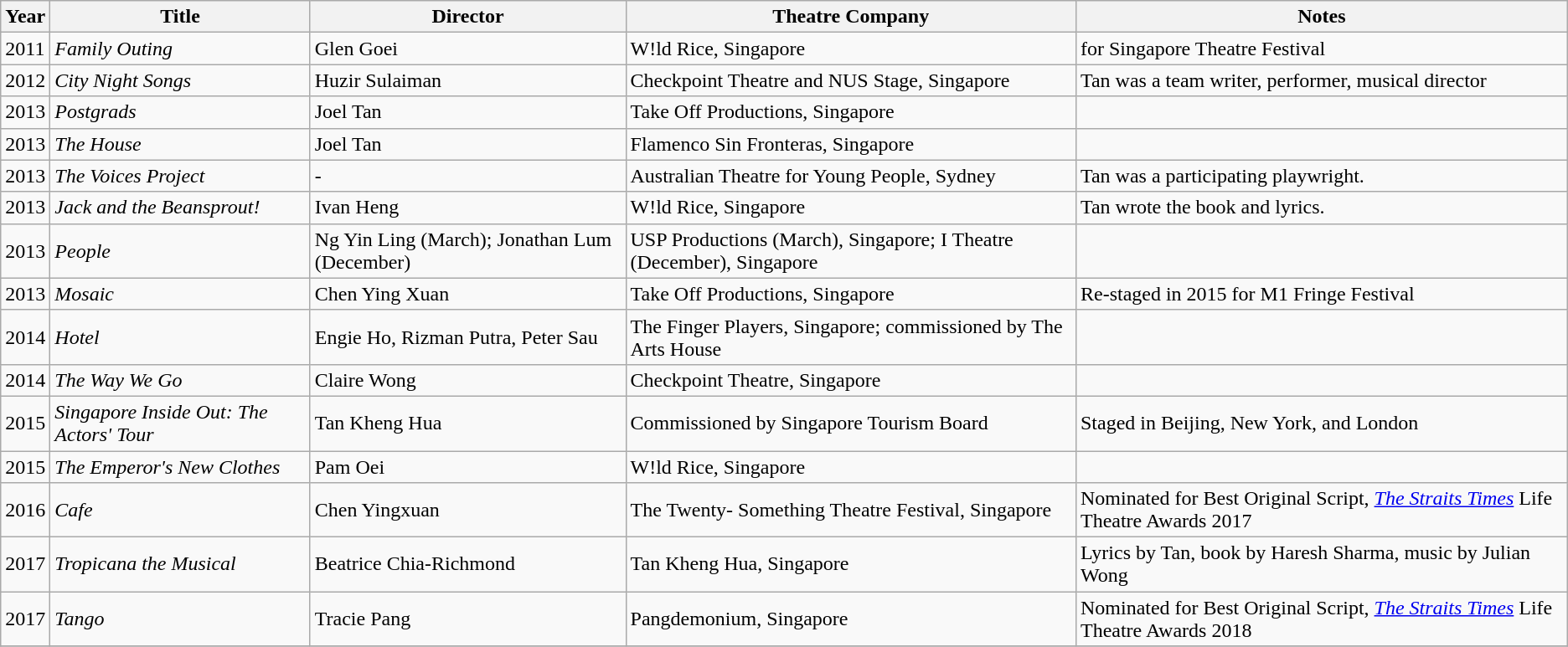<table class="wikitable sortable">
<tr>
<th>Year</th>
<th>Title</th>
<th>Director</th>
<th class="unsortable">Theatre Company</th>
<th class="unsortable">Notes</th>
</tr>
<tr>
<td>2011</td>
<td><em>Family Outing</em></td>
<td>Glen Goei</td>
<td>W!ld Rice, Singapore</td>
<td>for Singapore Theatre Festival</td>
</tr>
<tr>
<td>2012</td>
<td><em>City Night Songs</em></td>
<td>Huzir Sulaiman</td>
<td>Checkpoint Theatre and NUS Stage, Singapore</td>
<td>Tan was a team writer, performer, musical director</td>
</tr>
<tr>
<td>2013</td>
<td><em>Postgrads</em></td>
<td>Joel Tan</td>
<td>Take Off Productions, Singapore</td>
<td></td>
</tr>
<tr>
<td>2013</td>
<td><em>The House</em></td>
<td>Joel Tan</td>
<td>Flamenco Sin Fronteras, Singapore</td>
<td></td>
</tr>
<tr>
<td>2013</td>
<td><em>The Voices Project</em></td>
<td>-</td>
<td>Australian Theatre for Young People, Sydney</td>
<td>Tan was a participating playwright.</td>
</tr>
<tr>
<td>2013</td>
<td><em>Jack and the Beansprout!</em></td>
<td>Ivan Heng</td>
<td>W!ld Rice, Singapore</td>
<td>Tan wrote the book and lyrics.</td>
</tr>
<tr>
<td>2013</td>
<td><em>People</em></td>
<td>Ng Yin Ling (March); Jonathan Lum (December)</td>
<td>USP Productions (March), Singapore; I Theatre (December), Singapore</td>
<td></td>
</tr>
<tr>
<td>2013</td>
<td><em>Mosaic</em></td>
<td>Chen Ying Xuan</td>
<td>Take Off Productions, Singapore</td>
<td>Re-staged in 2015 for M1 Fringe Festival</td>
</tr>
<tr>
<td>2014</td>
<td><em>Hotel</em></td>
<td>Engie Ho, Rizman Putra, Peter Sau</td>
<td>The Finger Players, Singapore; commissioned by The Arts House</td>
<td></td>
</tr>
<tr>
<td>2014</td>
<td><em>The Way We Go</em></td>
<td>Claire Wong</td>
<td>Checkpoint Theatre, Singapore</td>
<td></td>
</tr>
<tr>
<td>2015</td>
<td><em>Singapore Inside Out: The Actors' Tour</em></td>
<td>Tan Kheng Hua</td>
<td>Commissioned by Singapore Tourism Board</td>
<td>Staged in Beijing, New York, and London</td>
</tr>
<tr>
<td>2015</td>
<td><em>The Emperor's New Clothes</em></td>
<td>Pam Oei</td>
<td>W!ld Rice, Singapore</td>
<td></td>
</tr>
<tr>
<td>2016</td>
<td><em>Cafe</em></td>
<td>Chen Yingxuan</td>
<td>The Twenty- Something Theatre Festival, Singapore</td>
<td>Nominated for Best Original Script, <em><a href='#'>The Straits Times</a></em> Life Theatre Awards 2017</td>
</tr>
<tr>
<td>2017</td>
<td><em>Tropicana the Musical</em></td>
<td>Beatrice Chia-Richmond</td>
<td>Tan Kheng Hua, Singapore</td>
<td>Lyrics by Tan, book by Haresh Sharma, music by Julian Wong</td>
</tr>
<tr>
<td>2017</td>
<td><em>Tango</em></td>
<td>Tracie Pang</td>
<td>Pangdemonium, Singapore</td>
<td>Nominated for Best Original Script, <em><a href='#'>The Straits Times</a></em> Life Theatre Awards 2018</td>
</tr>
<tr>
</tr>
</table>
